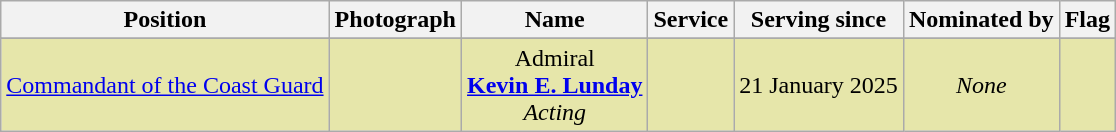<table class="wikitable">
<tr>
<th>Position</th>
<th>Photograph</th>
<th>Name</th>
<th>Service</th>
<th>Serving since</th>
<th>Nominated by</th>
<th>Flag</th>
</tr>
<tr>
</tr>
<tr style=background:#e6e6aa;>
<td><a href='#'>Commandant of the Coast Guard</a></td>
<td></td>
<td style="text-align:center">Admiral<br><strong><a href='#'>Kevin E. Lunday</a></strong><br><em>Acting</em></td>
<td></td>
<td style="text-align:center">21 January 2025</td>
<td style="text-align:center"><em>None</em></td>
<td></td>
</tr>
</table>
